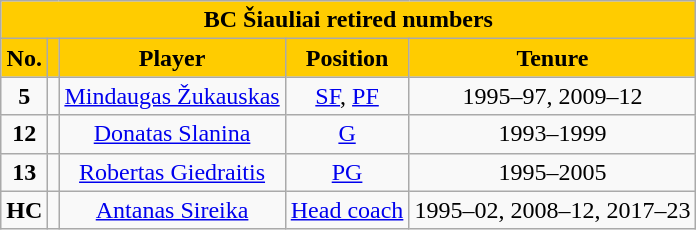<table class="wikitable sortable" style="text-align:center">
<tr>
<td colspan="6" style= "background: #ffcc00; color: black"><strong>BC Šiauliai retired numbers</strong></td>
</tr>
<tr>
<th style="background:#ffcc00; color:black">No.</th>
<th style="background:#ffcc00; color:black"></th>
<th style="background:#ffcc00; color:black">Player</th>
<th style="background:#ffcc00; color:black">Position</th>
<th style="background:#ffcc00; color:black">Tenure</th>
</tr>
<tr>
<td><strong>5</strong></td>
<td></td>
<td><a href='#'>Mindaugas Žukauskas</a></td>
<td><a href='#'>SF</a>, <a href='#'>PF</a></td>
<td>1995–97, 2009–12</td>
</tr>
<tr>
<td><strong>12</strong></td>
<td></td>
<td><a href='#'>Donatas Slanina</a></td>
<td><a href='#'>G</a></td>
<td>1993–1999</td>
</tr>
<tr>
<td><strong>13</strong></td>
<td></td>
<td><a href='#'>Robertas Giedraitis</a></td>
<td><a href='#'>PG</a></td>
<td>1995–2005</td>
</tr>
<tr>
<td><strong>HC</strong></td>
<td></td>
<td><a href='#'>Antanas Sireika</a></td>
<td><a href='#'>Head coach</a></td>
<td>1995–02, 2008–12, 2017–23</td>
</tr>
</table>
